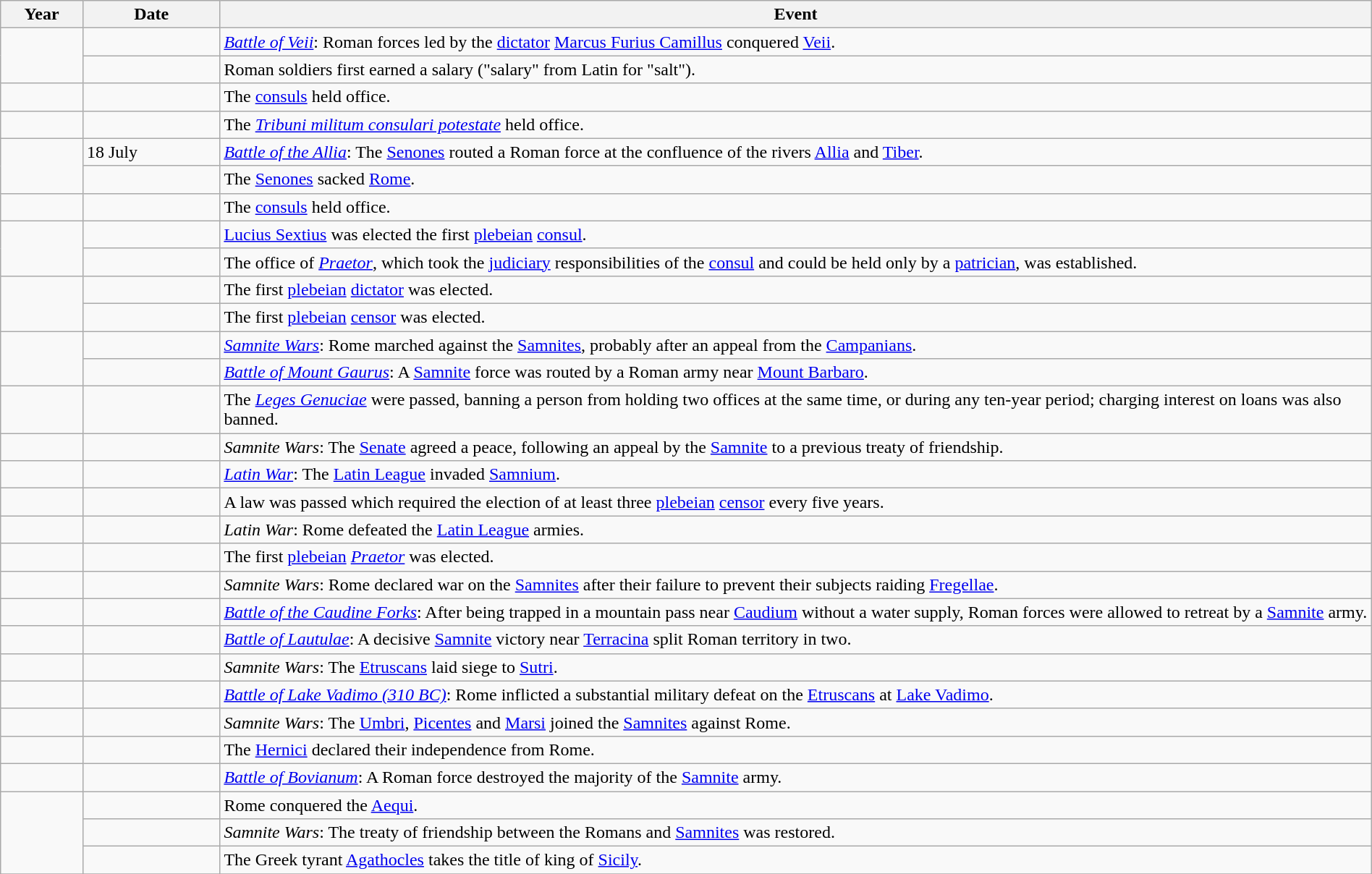<table class="wikitable" width="100%">
<tr>
<th style="width:6%">Year</th>
<th style="width:10%">Date</th>
<th>Event</th>
</tr>
<tr>
<td rowspan="2" valign="top"></td>
<td></td>
<td><em><a href='#'>Battle of Veii</a></em>: Roman forces led by the <a href='#'>dictator</a> <a href='#'>Marcus Furius Camillus</a> conquered <a href='#'>Veii</a>.</td>
</tr>
<tr>
<td></td>
<td>Roman soldiers first earned a salary ("salary" from Latin for "salt").</td>
</tr>
<tr>
<td></td>
<td></td>
<td>The <a href='#'>consuls</a> held office.</td>
</tr>
<tr>
<td></td>
<td></td>
<td>The <em><a href='#'>Tribuni militum consulari potestate</a></em> held office.</td>
</tr>
<tr>
<td rowspan="2" valign="top"></td>
<td>18 July</td>
<td><em><a href='#'>Battle of the Allia</a></em>: The <a href='#'>Senones</a> routed a Roman force at the confluence of the rivers <a href='#'>Allia</a> and <a href='#'>Tiber</a>.</td>
</tr>
<tr>
<td></td>
<td>The <a href='#'>Senones</a> sacked <a href='#'>Rome</a>.</td>
</tr>
<tr>
<td></td>
<td></td>
<td>The <a href='#'>consuls</a> held office.</td>
</tr>
<tr>
<td rowspan="2" valign="top"></td>
<td></td>
<td><a href='#'>Lucius Sextius</a> was elected the first <a href='#'>plebeian</a> <a href='#'>consul</a>.</td>
</tr>
<tr>
<td></td>
<td>The office of <em><a href='#'>Praetor</a></em>, which took the <a href='#'>judiciary</a> responsibilities of the <a href='#'>consul</a> and could be held only by a <a href='#'>patrician</a>, was established.</td>
</tr>
<tr>
<td rowspan="2" valign="top"></td>
<td></td>
<td>The first <a href='#'>plebeian</a> <a href='#'>dictator</a> was elected.</td>
</tr>
<tr>
<td></td>
<td>The first <a href='#'>plebeian</a> <a href='#'>censor</a> was elected.</td>
</tr>
<tr>
<td rowspan="2" valign="top"></td>
<td></td>
<td><em><a href='#'>Samnite Wars</a></em>: Rome marched against the <a href='#'>Samnites</a>, probably after an appeal from the <a href='#'>Campanians</a>.</td>
</tr>
<tr>
<td></td>
<td><em><a href='#'>Battle of Mount Gaurus</a></em>: A <a href='#'>Samnite</a> force was routed by a Roman army near <a href='#'>Mount Barbaro</a>.</td>
</tr>
<tr>
<td></td>
<td></td>
<td>The <em><a href='#'>Leges Genuciae</a></em> were passed, banning a person from holding two offices at the same time, or during any ten-year period; charging interest on loans was also banned.</td>
</tr>
<tr>
<td></td>
<td></td>
<td><em>Samnite Wars</em>: The <a href='#'>Senate</a> agreed a peace, following an appeal by the <a href='#'>Samnite</a> to a previous treaty of friendship.</td>
</tr>
<tr>
<td></td>
<td></td>
<td><em><a href='#'>Latin War</a></em>: The <a href='#'>Latin League</a> invaded <a href='#'>Samnium</a>.</td>
</tr>
<tr>
<td></td>
<td></td>
<td>A law was passed which required the election of at least three <a href='#'>plebeian</a> <a href='#'>censor</a> every five years.</td>
</tr>
<tr>
<td></td>
<td></td>
<td><em>Latin War</em>: Rome defeated the <a href='#'>Latin League</a> armies.</td>
</tr>
<tr>
<td></td>
<td></td>
<td>The first <a href='#'>plebeian</a> <em><a href='#'>Praetor</a></em> was elected.</td>
</tr>
<tr>
<td></td>
<td></td>
<td><em>Samnite Wars</em>: Rome declared war on the <a href='#'>Samnites</a> after their failure to prevent their subjects raiding <a href='#'>Fregellae</a>.</td>
</tr>
<tr>
<td></td>
<td></td>
<td><em><a href='#'>Battle of the Caudine Forks</a></em>: After being trapped in a mountain pass near <a href='#'>Caudium</a> without a water supply, Roman forces were allowed to retreat by a <a href='#'>Samnite</a> army.</td>
</tr>
<tr>
<td></td>
<td></td>
<td><em><a href='#'>Battle of Lautulae</a></em>: A decisive <a href='#'>Samnite</a> victory near <a href='#'>Terracina</a> split Roman territory in two.</td>
</tr>
<tr>
<td></td>
<td></td>
<td><em>Samnite Wars</em>: The <a href='#'>Etruscans</a> laid siege to <a href='#'>Sutri</a>.</td>
</tr>
<tr>
<td></td>
<td></td>
<td><em><a href='#'>Battle of Lake Vadimo (310 BC)</a></em>: Rome inflicted a substantial military defeat on the <a href='#'>Etruscans</a> at <a href='#'>Lake Vadimo</a>.</td>
</tr>
<tr>
<td></td>
<td></td>
<td><em>Samnite Wars</em>: The <a href='#'>Umbri</a>, <a href='#'>Picentes</a> and <a href='#'>Marsi</a> joined the <a href='#'>Samnites</a> against Rome.</td>
</tr>
<tr>
<td></td>
<td></td>
<td>The <a href='#'>Hernici</a> declared their independence from Rome.</td>
</tr>
<tr>
<td></td>
<td></td>
<td><em><a href='#'>Battle of Bovianum</a></em>: A Roman force destroyed the majority of the <a href='#'>Samnite</a> army.</td>
</tr>
<tr>
<td rowspan="3" valign="top"></td>
<td></td>
<td>Rome conquered the <a href='#'>Aequi</a>.</td>
</tr>
<tr>
<td></td>
<td><em>Samnite Wars</em>: The treaty of friendship between the Romans and <a href='#'>Samnites</a> was restored.</td>
</tr>
<tr>
<td></td>
<td>The Greek tyrant <a href='#'>Agathocles</a> takes the title of king of <a href='#'>Sicily</a>.</td>
</tr>
<tr>
</tr>
</table>
